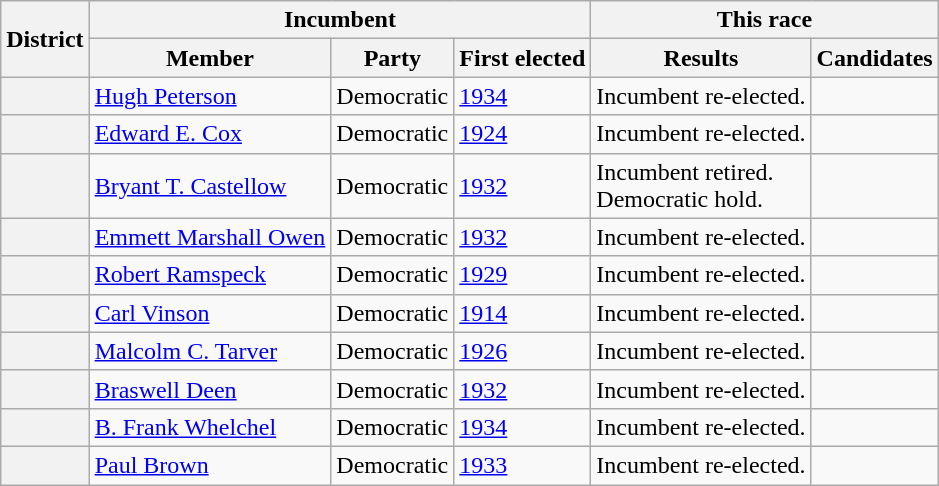<table class=wikitable>
<tr>
<th rowspan=2>District</th>
<th colspan=3>Incumbent</th>
<th colspan=2>This race</th>
</tr>
<tr>
<th>Member</th>
<th>Party</th>
<th>First elected</th>
<th>Results</th>
<th>Candidates</th>
</tr>
<tr>
<th></th>
<td><a href='#'>Hugh Peterson</a></td>
<td>Democratic</td>
<td><a href='#'>1934</a></td>
<td>Incumbent re-elected.</td>
<td nowrap></td>
</tr>
<tr>
<th></th>
<td><a href='#'>Edward E. Cox</a></td>
<td>Democratic</td>
<td><a href='#'>1924</a></td>
<td>Incumbent re-elected.</td>
<td nowrap></td>
</tr>
<tr>
<th></th>
<td><a href='#'>Bryant T. Castellow</a></td>
<td>Democratic</td>
<td><a href='#'>1932</a></td>
<td>Incumbent retired.<br>Democratic hold.</td>
<td nowrap></td>
</tr>
<tr>
<th></th>
<td><a href='#'>Emmett Marshall Owen</a></td>
<td>Democratic</td>
<td><a href='#'>1932</a></td>
<td>Incumbent re-elected.</td>
<td nowrap></td>
</tr>
<tr>
<th></th>
<td><a href='#'>Robert Ramspeck</a></td>
<td>Democratic</td>
<td><a href='#'>1929 </a></td>
<td>Incumbent re-elected.</td>
<td nowrap></td>
</tr>
<tr>
<th></th>
<td><a href='#'>Carl Vinson</a></td>
<td>Democratic</td>
<td><a href='#'>1914</a></td>
<td>Incumbent re-elected.</td>
<td nowrap></td>
</tr>
<tr>
<th></th>
<td><a href='#'>Malcolm C. Tarver</a></td>
<td>Democratic</td>
<td><a href='#'>1926</a></td>
<td>Incumbent re-elected.</td>
<td nowrap></td>
</tr>
<tr>
<th></th>
<td><a href='#'>Braswell Deen</a></td>
<td>Democratic</td>
<td><a href='#'>1932</a></td>
<td>Incumbent re-elected.</td>
<td nowrap></td>
</tr>
<tr>
<th></th>
<td><a href='#'>B. Frank Whelchel</a></td>
<td>Democratic</td>
<td><a href='#'>1934</a></td>
<td>Incumbent re-elected.</td>
<td nowrap></td>
</tr>
<tr>
<th></th>
<td><a href='#'>Paul Brown</a></td>
<td>Democratic</td>
<td><a href='#'>1933 </a></td>
<td>Incumbent re-elected.</td>
<td nowrap></td>
</tr>
</table>
